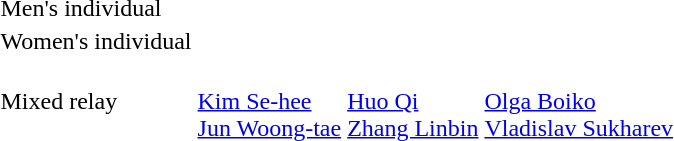<table>
<tr>
<td>Men's individual</td>
<td></td>
<td></td>
<td></td>
</tr>
<tr>
<td>Women's individual</td>
<td></td>
<td></td>
<td></td>
</tr>
<tr>
<td>Mixed relay</td>
<td><br><a href='#'>Kim Se-hee</a><br><a href='#'>Jun Woong-tae</a></td>
<td><br><a href='#'>Huo Qi</a><br><a href='#'>Zhang Linbin</a></td>
<td><br><a href='#'>Olga Boiko</a><br><a href='#'>Vladislav Sukharev</a></td>
</tr>
</table>
